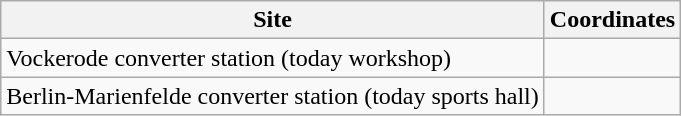<table class="wikitable sortable">
<tr>
<th>Site</th>
<th>Coordinates</th>
</tr>
<tr>
<td>Vockerode converter station (today workshop)</td>
<td></td>
</tr>
<tr>
<td>Berlin-Marienfelde converter station (today sports hall)</td>
<td></td>
</tr>
</table>
